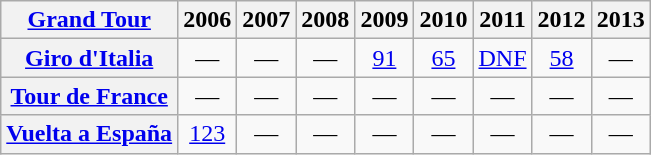<table class="wikitable plainrowheaders">
<tr>
<th scope="col"><a href='#'>Grand Tour</a></th>
<th scope="col">2006</th>
<th scope="col">2007</th>
<th scope="col">2008</th>
<th scope="col">2009</th>
<th scope="col">2010</th>
<th scope="col">2011</th>
<th scope="col">2012</th>
<th scope="col">2013</th>
</tr>
<tr style="text-align:center;">
<th scope="row"> <a href='#'>Giro d'Italia</a></th>
<td>—</td>
<td>—</td>
<td>—</td>
<td style="text-align:center;"><a href='#'>91</a></td>
<td style="text-align:center;"><a href='#'>65</a></td>
<td style="text-align:center;"><a href='#'>DNF</a></td>
<td style="text-align:center;"><a href='#'>58</a></td>
<td>—</td>
</tr>
<tr style="text-align:center;">
<th scope="row"> <a href='#'>Tour de France</a></th>
<td>—</td>
<td>—</td>
<td>—</td>
<td>—</td>
<td>—</td>
<td>—</td>
<td>—</td>
<td>—</td>
</tr>
<tr style="text-align:center;">
<th scope="row"> <a href='#'>Vuelta a España</a></th>
<td style="text-align:center;"><a href='#'>123</a></td>
<td>—</td>
<td>—</td>
<td>—</td>
<td>—</td>
<td>—</td>
<td>—</td>
<td>—</td>
</tr>
</table>
